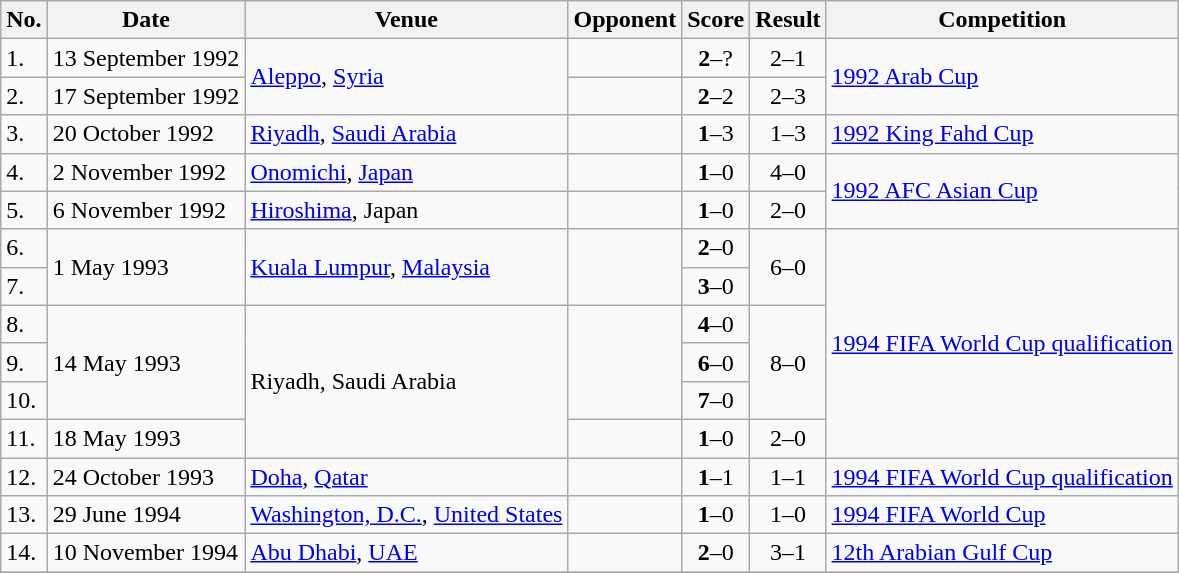<table class="wikitable">
<tr>
<th>No.</th>
<th>Date</th>
<th>Venue</th>
<th>Opponent</th>
<th>Score</th>
<th>Result</th>
<th>Competition</th>
</tr>
<tr>
<td>1.</td>
<td>13 September 1992</td>
<td rowspan=2><a href='#'>Aleppo</a>, <a href='#'>Syria</a></td>
<td></td>
<td align=center><strong>2</strong>–?</td>
<td align=center>2–1</td>
<td rowspan=2><a href='#'>1992 Arab Cup</a></td>
</tr>
<tr>
<td>2.</td>
<td>17 September 1992</td>
<td></td>
<td align=center><strong>2</strong>–2</td>
<td align=center>2–3</td>
</tr>
<tr>
<td>3.</td>
<td>20 October 1992</td>
<td><a href='#'>Riyadh</a>, <a href='#'>Saudi Arabia</a></td>
<td></td>
<td align=center><strong>1</strong>–3</td>
<td align=center>1–3</td>
<td><a href='#'>1992 King Fahd Cup</a></td>
</tr>
<tr>
<td>4.</td>
<td>2 November 1992</td>
<td><a href='#'>Onomichi</a>, <a href='#'>Japan</a></td>
<td></td>
<td align=center><strong>1</strong>–0</td>
<td align=center>4–0</td>
<td rowspan=2><a href='#'>1992 AFC Asian Cup</a></td>
</tr>
<tr>
<td>5.</td>
<td>6 November 1992</td>
<td><a href='#'>Hiroshima</a>, Japan</td>
<td></td>
<td align=center><strong>1</strong>–0</td>
<td align=center>2–0</td>
</tr>
<tr>
<td>6.</td>
<td rowspan=2>1 May 1993</td>
<td rowspan=2><a href='#'>Kuala Lumpur</a>, <a href='#'>Malaysia</a></td>
<td rowspan=2></td>
<td align=center><strong>2</strong>–0</td>
<td rowspan=2 align=center>6–0</td>
<td rowspan=6><a href='#'>1994 FIFA World Cup qualification</a></td>
</tr>
<tr>
<td>7.</td>
<td align=center><strong>3</strong>–0</td>
</tr>
<tr>
<td>8.</td>
<td rowspan=3>14 May 1993</td>
<td rowspan=4>Riyadh, Saudi Arabia</td>
<td rowspan=3></td>
<td align=center><strong>4</strong>–0</td>
<td rowspan=3 align=center>8–0</td>
</tr>
<tr>
<td>9.</td>
<td align=center><strong>6</strong>–0</td>
</tr>
<tr>
<td>10.</td>
<td align=center><strong>7</strong>–0</td>
</tr>
<tr>
<td>11.</td>
<td>18 May 1993</td>
<td></td>
<td align=center><strong>1</strong>–0</td>
<td align=center>2–0</td>
</tr>
<tr>
<td>12.</td>
<td>24 October 1993</td>
<td><a href='#'>Doha</a>, <a href='#'>Qatar</a></td>
<td></td>
<td align=center><strong>1</strong>–1</td>
<td align=center>1–1</td>
<td><a href='#'>1994 FIFA World Cup qualification</a></td>
</tr>
<tr>
<td>13.</td>
<td>29 June 1994</td>
<td><a href='#'>Washington, D.C.</a>, <a href='#'>United States</a></td>
<td></td>
<td align=center><strong>1</strong>–0</td>
<td align=center>1–0</td>
<td><a href='#'>1994 FIFA World Cup</a></td>
</tr>
<tr>
<td>14.</td>
<td>10 November 1994</td>
<td><a href='#'>Abu Dhabi</a>, <a href='#'>UAE</a></td>
<td></td>
<td align=center><strong>2</strong>–0</td>
<td align=center>3–1</td>
<td><a href='#'>12th Arabian Gulf Cup</a></td>
</tr>
<tr>
</tr>
</table>
